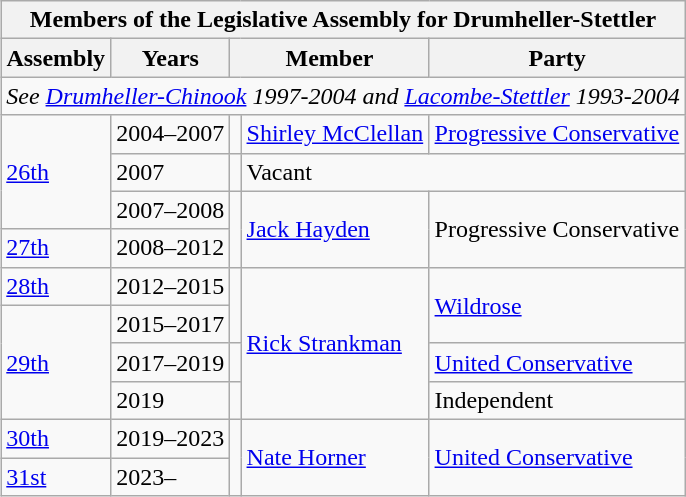<table class="wikitable" align=right>
<tr>
<th colspan=5>Members of the Legislative Assembly for Drumheller-Stettler</th>
</tr>
<tr>
<th>Assembly</th>
<th>Years</th>
<th colspan="2">Member</th>
<th>Party</th>
</tr>
<tr>
<td align="center" colspan=5><em>See <a href='#'>Drumheller-Chinook</a> 1997-2004 and <a href='#'>Lacombe-Stettler</a> 1993-2004</em></td>
</tr>
<tr>
<td rowspan=3><a href='#'>26th</a></td>
<td>2004–2007</td>
<td></td>
<td><a href='#'>Shirley McClellan</a></td>
<td><a href='#'>Progressive Conservative</a></td>
</tr>
<tr>
<td>2007</td>
<td></td>
<td colspan=2>Vacant</td>
</tr>
<tr>
<td>2007–2008</td>
<td rowspan=2 ></td>
<td rowspan=2><a href='#'>Jack Hayden</a></td>
<td rowspan=2>Progressive Conservative</td>
</tr>
<tr>
<td><a href='#'>27th</a></td>
<td>2008–2012</td>
</tr>
<tr>
<td><a href='#'>28th</a></td>
<td>2012–2015</td>
<td rowspan=2 ></td>
<td rowspan=4><a href='#'>Rick Strankman</a></td>
<td rowspan=2><a href='#'>Wildrose</a></td>
</tr>
<tr>
<td rowspan=3><a href='#'>29th</a></td>
<td>2015–2017</td>
</tr>
<tr>
<td>2017–2019</td>
<td></td>
<td><a href='#'>United Conservative</a></td>
</tr>
<tr>
<td>2019</td>
<td></td>
<td>Independent</td>
</tr>
<tr>
<td><a href='#'>30th</a></td>
<td>2019–2023</td>
<td rowspan=2 ></td>
<td rowspan=2><a href='#'>Nate Horner</a></td>
<td rowspan=2><a href='#'>United Conservative</a></td>
</tr>
<tr>
<td><a href='#'>31st</a></td>
<td>2023–</td>
</tr>
</table>
